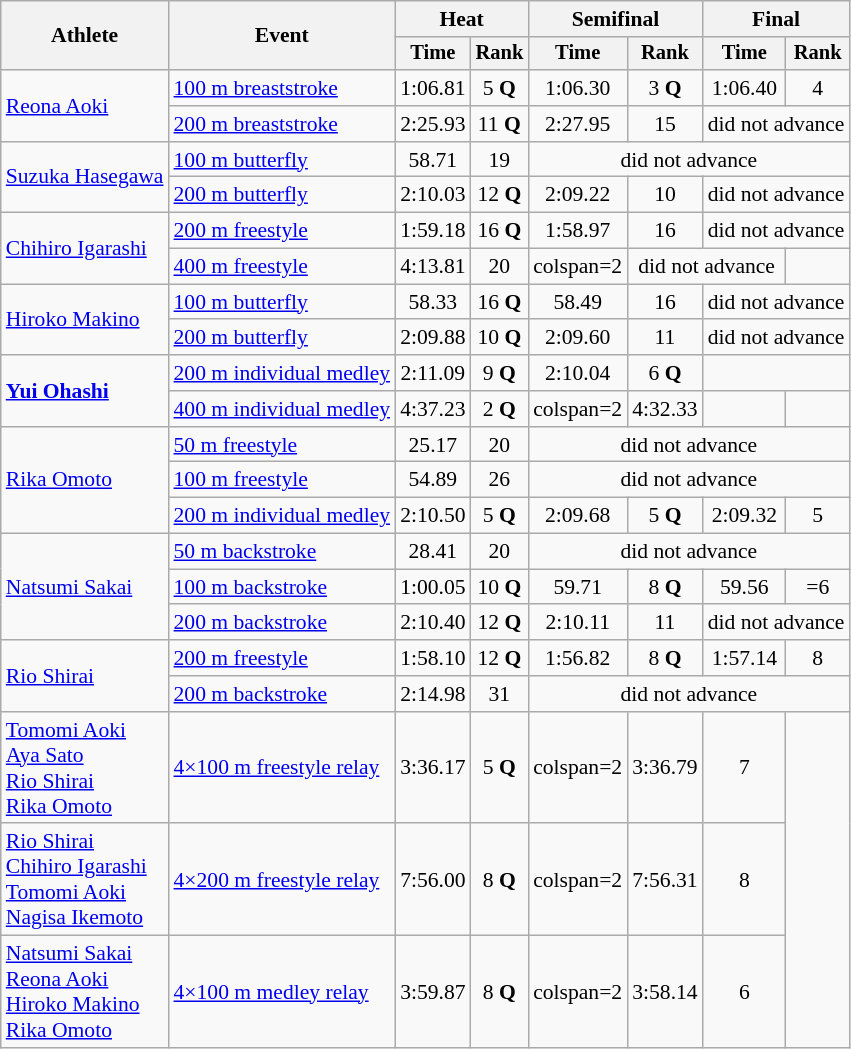<table class="wikitable" style="text-align:center; font-size:90%">
<tr>
<th rowspan="2">Athlete</th>
<th rowspan="2">Event</th>
<th colspan="2">Heat</th>
<th colspan="2">Semifinal</th>
<th colspan="2">Final</th>
</tr>
<tr style="font-size:95%">
<th>Time</th>
<th>Rank</th>
<th>Time</th>
<th>Rank</th>
<th>Time</th>
<th>Rank</th>
</tr>
<tr>
<td align=left rowspan=2><a href='#'>Reona Aoki</a></td>
<td align=left><a href='#'>100 m breaststroke</a></td>
<td>1:06.81</td>
<td>5 <strong>Q</strong></td>
<td>1:06.30</td>
<td>3 <strong>Q</strong></td>
<td>1:06.40</td>
<td>4</td>
</tr>
<tr>
<td align=left><a href='#'>200 m breaststroke</a></td>
<td>2:25.93</td>
<td>11 <strong>Q</strong></td>
<td>2:27.95</td>
<td>15</td>
<td colspan=2>did not advance</td>
</tr>
<tr>
<td align=left rowspan=2><a href='#'>Suzuka Hasegawa</a></td>
<td align=left><a href='#'>100 m butterfly</a></td>
<td>58.71</td>
<td>19</td>
<td colspan=4>did not advance</td>
</tr>
<tr>
<td align=left><a href='#'>200 m butterfly</a></td>
<td>2:10.03</td>
<td>12 <strong>Q</strong></td>
<td>2:09.22</td>
<td>10</td>
<td colspan=2>did not advance</td>
</tr>
<tr>
<td align=left rowspan=2><a href='#'>Chihiro Igarashi</a></td>
<td align=left><a href='#'>200 m freestyle</a></td>
<td>1:59.18</td>
<td>16 <strong>Q</strong></td>
<td>1:58.97</td>
<td>16</td>
<td colspan=2>did not advance</td>
</tr>
<tr>
<td align=left><a href='#'>400 m freestyle</a></td>
<td>4:13.81</td>
<td>20</td>
<td>colspan=2 </td>
<td colspan=2>did not advance</td>
</tr>
<tr>
<td align=left rowspan=2><a href='#'>Hiroko Makino</a></td>
<td align=left><a href='#'>100 m butterfly</a></td>
<td>58.33</td>
<td>16 <strong>Q</strong></td>
<td>58.49</td>
<td>16</td>
<td colspan=2>did not advance</td>
</tr>
<tr>
<td align=left><a href='#'>200 m butterfly</a></td>
<td>2:09.88</td>
<td>10 <strong>Q</strong></td>
<td>2:09.60</td>
<td>11</td>
<td colspan=2>did not advance</td>
</tr>
<tr>
<td align=left rowspan=2><strong><a href='#'>Yui Ohashi</a></strong></td>
<td align=left><a href='#'>200 m individual medley</a></td>
<td>2:11.09</td>
<td>9 <strong>Q</strong></td>
<td>2:10.04</td>
<td>6 <strong>Q</strong></td>
<td colspan=2></td>
</tr>
<tr>
<td align=left><a href='#'>400 m individual medley</a></td>
<td>4:37.23</td>
<td>2 <strong>Q</strong></td>
<td>colspan=2 </td>
<td>4:32.33</td>
<td></td>
</tr>
<tr>
<td align=left rowspan=3><a href='#'>Rika Omoto</a></td>
<td align=left><a href='#'>50 m freestyle</a></td>
<td>25.17</td>
<td>20</td>
<td colspan=4>did not advance</td>
</tr>
<tr>
<td align=left><a href='#'>100 m freestyle</a></td>
<td>54.89</td>
<td>26</td>
<td colspan=4>did not advance</td>
</tr>
<tr>
<td align=left><a href='#'>200 m individual medley</a></td>
<td>2:10.50</td>
<td>5 <strong>Q</strong></td>
<td>2:09.68</td>
<td>5 <strong>Q</strong></td>
<td>2:09.32</td>
<td>5</td>
</tr>
<tr>
<td align=left rowspan=3><a href='#'>Natsumi Sakai</a></td>
<td align=left><a href='#'>50 m backstroke</a></td>
<td>28.41</td>
<td>20</td>
<td colspan=4>did not advance</td>
</tr>
<tr>
<td align=left><a href='#'>100 m backstroke</a></td>
<td>1:00.05</td>
<td>10 <strong>Q</strong></td>
<td>59.71</td>
<td>8 <strong>Q</strong></td>
<td>59.56</td>
<td>=6</td>
</tr>
<tr>
<td align=left><a href='#'>200 m backstroke</a></td>
<td>2:10.40</td>
<td>12 <strong>Q</strong></td>
<td>2:10.11</td>
<td>11</td>
<td colspan=2>did not advance</td>
</tr>
<tr>
<td align=left rowspan=2><a href='#'>Rio Shirai</a></td>
<td align=left><a href='#'>200 m freestyle</a></td>
<td>1:58.10</td>
<td>12 <strong>Q</strong></td>
<td>1:56.82</td>
<td>8 <strong>Q</strong></td>
<td>1:57.14</td>
<td>8</td>
</tr>
<tr>
<td align=left><a href='#'>200 m backstroke</a></td>
<td>2:14.98</td>
<td>31</td>
<td colspan=4>did not advance</td>
</tr>
<tr>
<td align=left><a href='#'>Tomomi Aoki</a><br><a href='#'>Aya Sato</a><br><a href='#'>Rio Shirai</a><br><a href='#'>Rika Omoto</a></td>
<td align=left><a href='#'>4×100 m freestyle relay</a></td>
<td>3:36.17</td>
<td>5 <strong>Q</strong></td>
<td>colspan=2 </td>
<td>3:36.79</td>
<td>7</td>
</tr>
<tr>
<td align=left><a href='#'>Rio Shirai</a><br><a href='#'>Chihiro Igarashi</a><br><a href='#'>Tomomi Aoki</a><br><a href='#'>Nagisa Ikemoto</a></td>
<td align=left><a href='#'>4×200 m freestyle relay</a></td>
<td>7:56.00</td>
<td>8 <strong>Q</strong></td>
<td>colspan=2 </td>
<td>7:56.31</td>
<td>8</td>
</tr>
<tr>
<td align=left><a href='#'>Natsumi Sakai</a><br><a href='#'>Reona Aoki</a><br><a href='#'>Hiroko Makino</a><br><a href='#'>Rika Omoto</a></td>
<td align=left><a href='#'>4×100 m medley relay</a></td>
<td>3:59.87</td>
<td>8 <strong>Q</strong></td>
<td>colspan=2 </td>
<td>3:58.14</td>
<td>6</td>
</tr>
</table>
